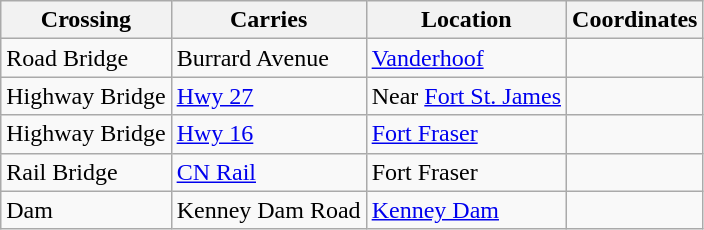<table class=wikitable>
<tr>
<th>Crossing</th>
<th>Carries</th>
<th>Location</th>
<th>Coordinates</th>
</tr>
<tr>
<td>Road Bridge</td>
<td>Burrard Avenue</td>
<td><a href='#'>Vanderhoof</a></td>
<td></td>
</tr>
<tr>
<td>Highway Bridge</td>
<td><a href='#'>Hwy 27</a></td>
<td>Near <a href='#'>Fort St. James</a></td>
<td></td>
</tr>
<tr>
<td>Highway Bridge</td>
<td><a href='#'>Hwy 16</a></td>
<td><a href='#'>Fort Fraser</a></td>
<td></td>
</tr>
<tr>
<td>Rail Bridge</td>
<td><a href='#'>CN Rail</a></td>
<td>Fort Fraser</td>
<td></td>
</tr>
<tr>
<td>Dam</td>
<td>Kenney Dam Road</td>
<td><a href='#'>Kenney Dam</a></td>
<td></td>
</tr>
</table>
